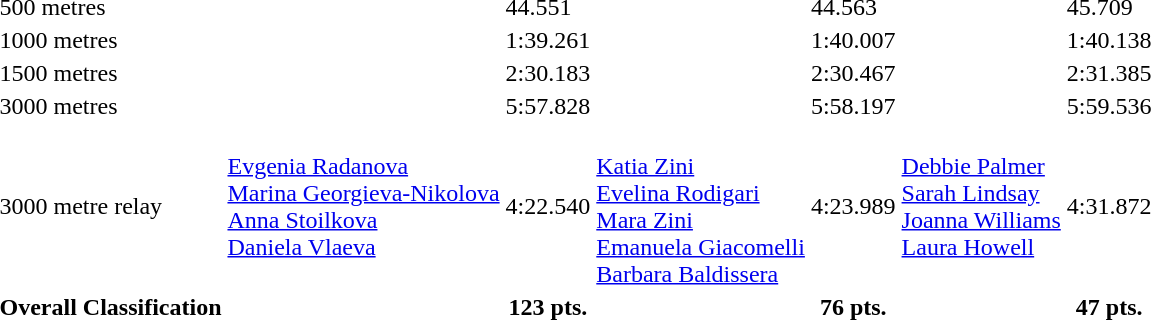<table>
<tr>
<td>500 metres</td>
<td></td>
<td>44.551</td>
<td></td>
<td>44.563</td>
<td></td>
<td>45.709</td>
</tr>
<tr>
<td>1000 metres</td>
<td></td>
<td>1:39.261</td>
<td></td>
<td>1:40.007</td>
<td></td>
<td>1:40.138</td>
</tr>
<tr>
<td>1500 metres</td>
<td></td>
<td>2:30.183</td>
<td></td>
<td>2:30.467</td>
<td></td>
<td>2:31.385</td>
</tr>
<tr>
<td>3000 metres</td>
<td></td>
<td>5:57.828</td>
<td></td>
<td>5:58.197</td>
<td></td>
<td>5:59.536</td>
</tr>
<tr>
<td>3000 metre relay</td>
<td valign=top><br><a href='#'>Evgenia Radanova</a><br><a href='#'>Marina Georgieva-Nikolova</a><br><a href='#'>Anna Stoilkova</a><br><a href='#'>Daniela Vlaeva</a></td>
<td>4:22.540</td>
<td valign=top><br><a href='#'>Katia Zini</a><br><a href='#'>Evelina Rodigari</a><br><a href='#'>Mara Zini</a><br><a href='#'>Emanuela Giacomelli</a><br><a href='#'>Barbara Baldissera</a></td>
<td>4:23.989</td>
<td valign=top><br><a href='#'>Debbie Palmer</a><br><a href='#'>Sarah Lindsay</a><br><a href='#'>Joanna Williams</a><br><a href='#'>Laura Howell</a></td>
<td>4:31.872</td>
</tr>
<tr>
<th>Overall Classification</th>
<th></th>
<th>123 pts.</th>
<th></th>
<th>76 pts.</th>
<th></th>
<th>47 pts.</th>
</tr>
</table>
